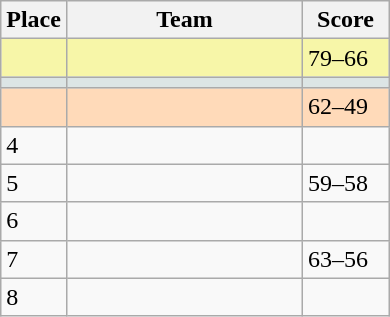<table class="wikitable">
<tr>
<th width=30>Place</th>
<th width=150>Team</th>
<th width=50>Score</th>
</tr>
<tr bgcolor=F7F6A8>
<td></td>
<td></td>
<td>79–66</td>
</tr>
<tr bgcolor=DCE5E5>
<td></td>
<td></td>
<td></td>
</tr>
<tr bgcolor=FFDAB9>
<td></td>
<td></td>
<td>62–49</td>
</tr>
<tr>
<td>4</td>
<td></td>
<td></td>
</tr>
<tr>
<td>5</td>
<td></td>
<td>59–58</td>
</tr>
<tr>
<td>6</td>
<td></td>
<td></td>
</tr>
<tr>
<td>7</td>
<td></td>
<td>63–56</td>
</tr>
<tr>
<td>8</td>
<td></td>
<td></td>
</tr>
</table>
